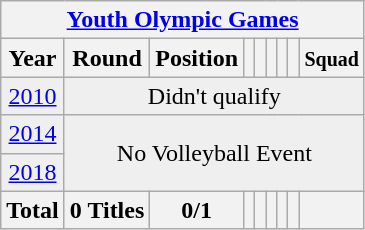<table class="wikitable" style="text-align: center;">
<tr>
<th colspan=9><a href='#'>Youth Olympic Games</a></th>
</tr>
<tr>
<th>Year</th>
<th>Round</th>
<th>Position</th>
<th></th>
<th></th>
<th></th>
<th></th>
<th></th>
<th><small>Squad</small></th>
</tr>
<tr bgcolor="efefef">
<td> <a href='#'>2010</a></td>
<td colspan=8>Didn't qualify</td>
</tr>
<tr bgcolor="efefef">
<td> <a href='#'>2014</a></td>
<td colspan=8 rowspan=2 align=center>No Volleyball Event</td>
</tr>
<tr bgcolor="efefef">
<td> <a href='#'>2018</a></td>
</tr>
<tr>
<th>Total</th>
<th>0 Titles</th>
<th>0/1</th>
<th></th>
<th></th>
<th></th>
<th></th>
<th></th>
<th></th>
</tr>
</table>
